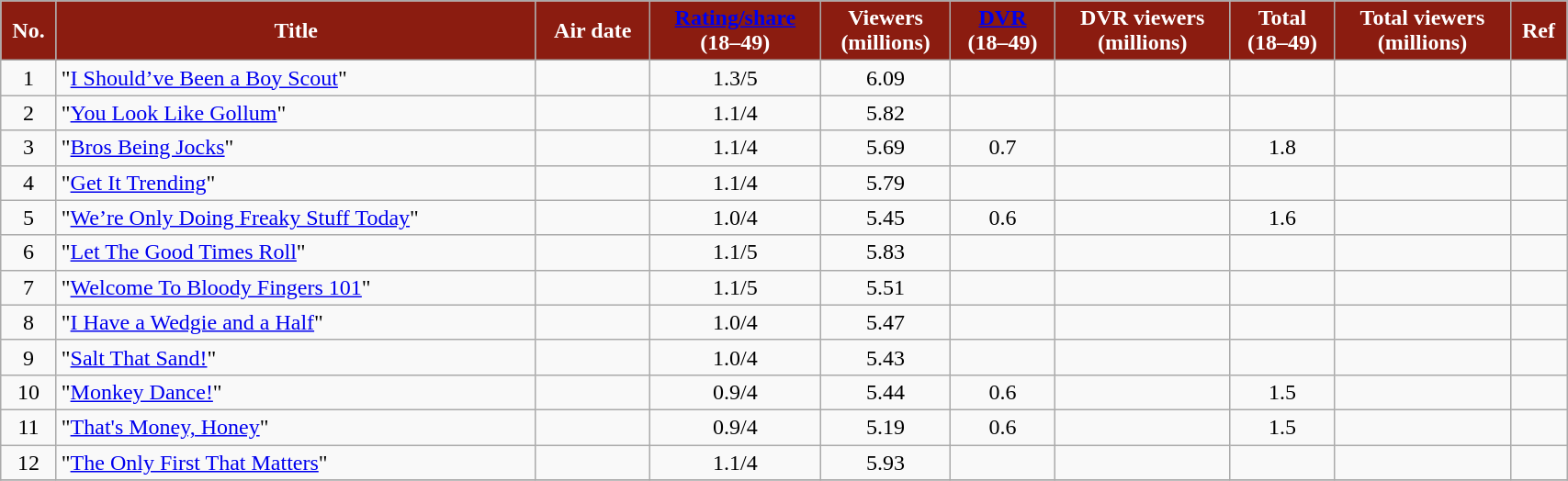<table class="wikitable" style="text-align:center; width:90%">
<tr>
<th style="background:#8b1c10; color:white;">No.</th>
<th style="background:#8b1c10; color:white;">Title</th>
<th style="background:#8b1c10; color:white;">Air date</th>
<th style="background:#8b1c10; color:white;" data-sort-type="number"><a href='#'><span>Rating/share</span></a><br>(18–49)</th>
<th style="background:#8b1c10; color:white;" data-sort-type="number">Viewers<br>(millions)</th>
<th style="background:#8b1c10; color:white;" data-sort-type="number"><a href='#'><span>DVR</span></a><br>(18–49)</th>
<th style="background:#8b1c10; color:white;" data-sort-type="number">DVR viewers<br>(millions)</th>
<th style="background:#8b1c10; color:white;" data-sort-type="number">Total<br>(18–49)</th>
<th style="background:#8b1c10; color:white;" data-sort-type="number">Total viewers<br>(millions)</th>
<th style="background:#8b1c10; color:white;" data-sort-type="number">Ref</th>
</tr>
<tr>
<td>1</td>
<td style="text-align:left;">"<a href='#'>I Should’ve Been a Boy Scout</a>"</td>
<td style="text-align:left;"></td>
<td>1.3/5</td>
<td>6.09</td>
<td></td>
<td></td>
<td></td>
<td></td>
<td></td>
</tr>
<tr>
<td>2</td>
<td style="text-align:left;">"<a href='#'>You Look Like Gollum</a>"</td>
<td style="text-align:left;"></td>
<td>1.1/4</td>
<td>5.82</td>
<td></td>
<td></td>
<td></td>
<td></td>
<td></td>
</tr>
<tr>
<td>3</td>
<td style="text-align:left;">"<a href='#'>Bros Being Jocks</a>"</td>
<td style="text-align:left;"></td>
<td>1.1/4</td>
<td>5.69</td>
<td>0.7</td>
<td></td>
<td>1.8</td>
<td></td>
<td></td>
</tr>
<tr>
<td>4</td>
<td style="text-align:left;">"<a href='#'>Get It Trending</a>"</td>
<td style="text-align:left;"></td>
<td>1.1/4</td>
<td>5.79</td>
<td></td>
<td></td>
<td></td>
<td></td>
<td></td>
</tr>
<tr>
<td>5</td>
<td style="text-align:left;">"<a href='#'>We’re Only Doing Freaky Stuff Today</a>"</td>
<td style="text-align:left;"></td>
<td>1.0/4</td>
<td>5.45</td>
<td>0.6</td>
<td></td>
<td>1.6</td>
<td></td>
<td></td>
</tr>
<tr>
<td>6</td>
<td style="text-align:left;">"<a href='#'>Let The Good Times Roll</a>"</td>
<td style="text-align:left;"></td>
<td>1.1/5</td>
<td>5.83</td>
<td></td>
<td></td>
<td></td>
<td></td>
<td></td>
</tr>
<tr>
<td>7</td>
<td style="text-align:left;">"<a href='#'>Welcome To Bloody Fingers 101</a>"</td>
<td style="text-align:left;"></td>
<td>1.1/5</td>
<td>5.51</td>
<td></td>
<td></td>
<td></td>
<td></td>
<td></td>
</tr>
<tr>
<td>8</td>
<td style="text-align:left;">"<a href='#'>I Have a Wedgie and a Half</a>"</td>
<td style="text-align:left;"></td>
<td>1.0/4</td>
<td>5.47</td>
<td></td>
<td></td>
<td></td>
<td></td>
<td></td>
</tr>
<tr>
<td>9</td>
<td style="text-align:left;">"<a href='#'>Salt That Sand!</a>"</td>
<td style="text-align:left;"></td>
<td>1.0/4</td>
<td>5.43</td>
<td></td>
<td></td>
<td></td>
<td></td>
<td></td>
</tr>
<tr>
<td>10</td>
<td style="text-align:left;">"<a href='#'>Monkey Dance!</a>"</td>
<td style="text-align:left;"></td>
<td>0.9/4</td>
<td>5.44</td>
<td>0.6</td>
<td></td>
<td>1.5</td>
<td></td>
<td></td>
</tr>
<tr>
<td>11</td>
<td style="text-align:left;">"<a href='#'>That's Money, Honey</a>"</td>
<td style="text-align:left;"></td>
<td>0.9/4</td>
<td>5.19</td>
<td>0.6</td>
<td></td>
<td>1.5</td>
<td></td>
<td></td>
</tr>
<tr>
<td>12</td>
<td style="text-align:left;">"<a href='#'>The Only First That Matters</a>"</td>
<td style="text-align:left;"></td>
<td>1.1/4</td>
<td>5.93</td>
<td></td>
<td></td>
<td></td>
<td></td>
<td></td>
</tr>
<tr>
</tr>
</table>
